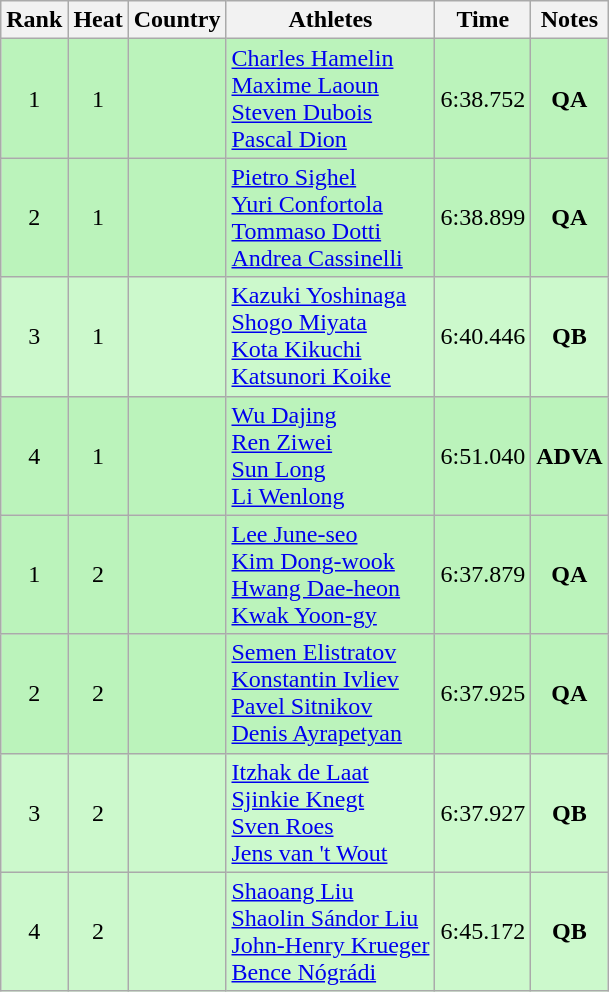<table class="wikitable sortable" style="text-align:center">
<tr>
<th>Rank</th>
<th>Heat</th>
<th>Country</th>
<th>Athletes</th>
<th>Time</th>
<th>Notes</th>
</tr>
<tr bgcolor=#bbf3bb>
<td>1</td>
<td>1</td>
<td align=left></td>
<td align=left><a href='#'>Charles Hamelin</a><br><a href='#'>Maxime Laoun</a><br><a href='#'>Steven Dubois</a><br><a href='#'>Pascal Dion</a></td>
<td>6:38.752</td>
<td><strong>QA</strong></td>
</tr>
<tr bgcolor=#bbf3bb>
<td>2</td>
<td>1</td>
<td align=left></td>
<td align=left><a href='#'>Pietro Sighel</a><br><a href='#'>Yuri Confortola</a><br><a href='#'>Tommaso Dotti</a><br><a href='#'>Andrea Cassinelli</a></td>
<td>6:38.899</td>
<td><strong>QA</strong></td>
</tr>
<tr bgcolor=ccf9cc>
<td>3</td>
<td>1</td>
<td align=left></td>
<td align=left><a href='#'>Kazuki Yoshinaga</a><br><a href='#'>Shogo Miyata</a><br><a href='#'>Kota Kikuchi</a><br><a href='#'>Katsunori Koike</a></td>
<td>6:40.446</td>
<td><strong>QB</strong></td>
</tr>
<tr bgcolor=#bbf3bb>
<td>4</td>
<td>1</td>
<td align=left></td>
<td align=left><a href='#'>Wu Dajing</a><br><a href='#'>Ren Ziwei</a><br><a href='#'>Sun Long</a><br><a href='#'>Li Wenlong</a></td>
<td>6:51.040</td>
<td><strong>ADVA</strong></td>
</tr>
<tr bgcolor=#bbf3bb>
<td>1</td>
<td>2</td>
<td align=left></td>
<td align=left><a href='#'>Lee June-seo</a><br><a href='#'>Kim Dong-wook</a><br><a href='#'>Hwang Dae-heon</a><br><a href='#'>Kwak Yoon-gy</a></td>
<td>6:37.879</td>
<td><strong>QA</strong></td>
</tr>
<tr bgcolor=#bbf3bb>
<td>2</td>
<td>2</td>
<td align=left></td>
<td align=left><a href='#'>Semen Elistratov</a><br><a href='#'>Konstantin Ivliev</a><br><a href='#'>Pavel Sitnikov</a><br><a href='#'>Denis Ayrapetyan</a></td>
<td>6:37.925</td>
<td><strong>QA</strong></td>
</tr>
<tr bgcolor=ccf9cc>
<td>3</td>
<td>2</td>
<td align=left></td>
<td align=left><a href='#'>Itzhak de Laat</a><br><a href='#'>Sjinkie Knegt</a><br><a href='#'>Sven Roes</a><br><a href='#'>Jens van 't Wout</a></td>
<td>6:37.927</td>
<td><strong>QB</strong></td>
</tr>
<tr bgcolor=ccf9cc>
<td>4</td>
<td>2</td>
<td align=left></td>
<td align=left><a href='#'>Shaoang Liu</a><br><a href='#'>Shaolin Sándor Liu</a><br><a href='#'>John-Henry Krueger</a><br><a href='#'>Bence Nógrádi</a></td>
<td>6:45.172</td>
<td><strong>QB</strong></td>
</tr>
</table>
